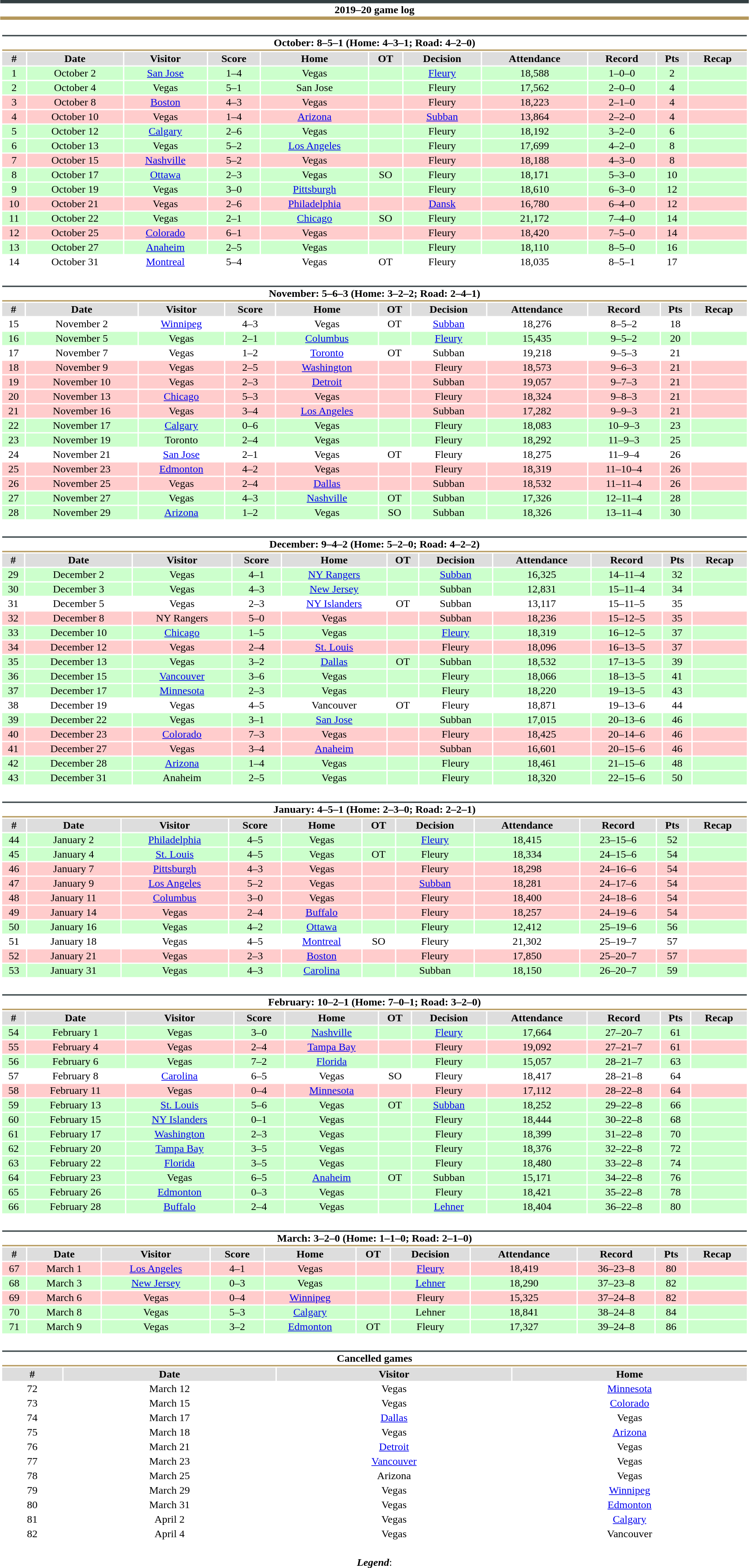<table class="toccolours" style="width:90%; clear:both; margin:1.5em auto; text-align:center;">
<tr>
<th colspan="11" style="background:#FFFFFF; border-top:#333F42 5px solid; border-bottom:#B4975A 5px solid;">2019–20 game log</th>
</tr>
<tr>
<td colspan="11"><br><table class="toccolours collapsible collapsed" style="width:100%;">
<tr>
<th colspan="11" style="background:#FFFFFF; border-top:#333F42 2px solid; border-bottom:#B4975A 2px solid;">October: 8–5–1 (Home: 4–3–1; Road: 4–2–0)</th>
</tr>
<tr style="background:#ddd;">
<th>#</th>
<th>Date</th>
<th>Visitor</th>
<th>Score</th>
<th>Home</th>
<th>OT</th>
<th>Decision</th>
<th>Attendance</th>
<th>Record</th>
<th>Pts</th>
<th>Recap</th>
</tr>
<tr style="background:#cfc;">
<td>1</td>
<td>October 2</td>
<td><a href='#'>San Jose</a></td>
<td>1–4</td>
<td>Vegas</td>
<td></td>
<td><a href='#'>Fleury</a></td>
<td>18,588</td>
<td>1–0–0</td>
<td>2</td>
<td></td>
</tr>
<tr style="background:#cfc;">
<td>2</td>
<td>October 4</td>
<td>Vegas</td>
<td>5–1</td>
<td>San Jose</td>
<td></td>
<td>Fleury</td>
<td>17,562</td>
<td>2–0–0</td>
<td>4</td>
<td></td>
</tr>
<tr style="background:#fcc;">
<td>3</td>
<td>October 8</td>
<td><a href='#'>Boston</a></td>
<td>4–3</td>
<td>Vegas</td>
<td></td>
<td>Fleury</td>
<td>18,223</td>
<td>2–1–0</td>
<td>4</td>
<td></td>
</tr>
<tr style="background:#fcc;">
<td>4</td>
<td>October 10</td>
<td>Vegas</td>
<td>1–4</td>
<td><a href='#'>Arizona</a></td>
<td></td>
<td><a href='#'>Subban</a></td>
<td>13,864</td>
<td>2–2–0</td>
<td>4</td>
<td></td>
</tr>
<tr style="background:#cfc;">
<td>5</td>
<td>October 12</td>
<td><a href='#'>Calgary</a></td>
<td>2–6</td>
<td>Vegas</td>
<td></td>
<td>Fleury</td>
<td>18,192</td>
<td>3–2–0</td>
<td>6</td>
<td></td>
</tr>
<tr style="background:#cfc;">
<td>6</td>
<td>October 13</td>
<td>Vegas</td>
<td>5–2</td>
<td><a href='#'>Los Angeles</a></td>
<td></td>
<td>Fleury</td>
<td>17,699</td>
<td>4–2–0</td>
<td>8</td>
<td></td>
</tr>
<tr style="background:#fcc;">
<td>7</td>
<td>October 15</td>
<td><a href='#'>Nashville</a></td>
<td>5–2</td>
<td>Vegas</td>
<td></td>
<td>Fleury</td>
<td>18,188</td>
<td>4–3–0</td>
<td>8</td>
<td></td>
</tr>
<tr style="background:#cfc;">
<td>8</td>
<td>October 17</td>
<td><a href='#'>Ottawa</a></td>
<td>2–3</td>
<td>Vegas</td>
<td>SO</td>
<td>Fleury</td>
<td>18,171</td>
<td>5–3–0</td>
<td>10</td>
<td></td>
</tr>
<tr style="background:#cfc;">
<td>9</td>
<td>October 19</td>
<td>Vegas</td>
<td>3–0</td>
<td><a href='#'>Pittsburgh</a></td>
<td></td>
<td>Fleury</td>
<td>18,610</td>
<td>6–3–0</td>
<td>12</td>
<td></td>
</tr>
<tr style="background:#fcc;">
<td>10</td>
<td>October 21</td>
<td>Vegas</td>
<td>2–6</td>
<td><a href='#'>Philadelphia</a></td>
<td></td>
<td><a href='#'>Dansk</a></td>
<td>16,780</td>
<td>6–4–0</td>
<td>12</td>
<td></td>
</tr>
<tr style="background:#cfc;">
<td>11</td>
<td>October 22</td>
<td>Vegas</td>
<td>2–1</td>
<td><a href='#'>Chicago</a></td>
<td>SO</td>
<td>Fleury</td>
<td>21,172</td>
<td>7–4–0</td>
<td>14</td>
<td></td>
</tr>
<tr style="background:#fcc;">
<td>12</td>
<td>October 25</td>
<td><a href='#'>Colorado</a></td>
<td>6–1</td>
<td>Vegas</td>
<td></td>
<td>Fleury</td>
<td>18,420</td>
<td>7–5–0</td>
<td>14</td>
<td></td>
</tr>
<tr style="background:#cfc;">
<td>13</td>
<td>October 27</td>
<td><a href='#'>Anaheim</a></td>
<td>2–5</td>
<td>Vegas</td>
<td></td>
<td>Fleury</td>
<td>18,110</td>
<td>8–5–0</td>
<td>16</td>
<td></td>
</tr>
<tr style="background:#fff;">
<td>14</td>
<td>October 31</td>
<td><a href='#'>Montreal</a></td>
<td>5–4</td>
<td>Vegas</td>
<td>OT</td>
<td>Fleury</td>
<td>18,035</td>
<td>8–5–1</td>
<td>17</td>
<td></td>
</tr>
</table>
</td>
</tr>
<tr>
<td colspan="11"><br><table class="toccolours collapsible collapsed" style="width:100%;">
<tr>
<th colspan="11" style="background:#FFFFFF; border-top:#333F42 2px solid; border-bottom:#B4975A 2px solid;">November: 5–6–3 (Home: 3–2–2; Road: 2–4–1)</th>
</tr>
<tr style="background:#ddd;">
<th>#</th>
<th>Date</th>
<th>Visitor</th>
<th>Score</th>
<th>Home</th>
<th>OT</th>
<th>Decision</th>
<th>Attendance</th>
<th>Record</th>
<th>Pts</th>
<th>Recap</th>
</tr>
<tr style="background:#fff;">
<td>15</td>
<td>November 2</td>
<td><a href='#'>Winnipeg</a></td>
<td>4–3</td>
<td>Vegas</td>
<td>OT</td>
<td><a href='#'>Subban</a></td>
<td>18,276</td>
<td>8–5–2</td>
<td>18</td>
<td></td>
</tr>
<tr style="background:#cfc;">
<td>16</td>
<td>November 5</td>
<td>Vegas</td>
<td>2–1</td>
<td><a href='#'>Columbus</a></td>
<td></td>
<td><a href='#'>Fleury</a></td>
<td>15,435</td>
<td>9–5–2</td>
<td>20</td>
<td></td>
</tr>
<tr style="background:#fff;">
<td>17</td>
<td>November 7</td>
<td>Vegas</td>
<td>1–2</td>
<td><a href='#'>Toronto</a></td>
<td>OT</td>
<td>Subban</td>
<td>19,218</td>
<td>9–5–3</td>
<td>21</td>
<td></td>
</tr>
<tr style="background:#fcc;">
<td>18</td>
<td>November 9</td>
<td>Vegas</td>
<td>2–5</td>
<td><a href='#'>Washington</a></td>
<td></td>
<td>Fleury</td>
<td>18,573</td>
<td>9–6–3</td>
<td>21</td>
<td></td>
</tr>
<tr style="background:#fcc;">
<td>19</td>
<td>November 10</td>
<td>Vegas</td>
<td>2–3</td>
<td><a href='#'>Detroit</a></td>
<td></td>
<td>Subban</td>
<td>19,057</td>
<td>9–7–3</td>
<td>21</td>
<td></td>
</tr>
<tr style="background:#fcc;">
<td>20</td>
<td>November 13</td>
<td><a href='#'>Chicago</a></td>
<td>5–3</td>
<td>Vegas</td>
<td></td>
<td>Fleury</td>
<td>18,324</td>
<td>9–8–3</td>
<td>21</td>
<td></td>
</tr>
<tr style="background:#fcc;">
<td>21</td>
<td>November 16</td>
<td>Vegas</td>
<td>3–4</td>
<td><a href='#'>Los Angeles</a></td>
<td></td>
<td>Subban</td>
<td>17,282</td>
<td>9–9–3</td>
<td>21</td>
<td></td>
</tr>
<tr style="background:#cfc;">
<td>22</td>
<td>November 17</td>
<td><a href='#'>Calgary</a></td>
<td>0–6</td>
<td>Vegas</td>
<td></td>
<td>Fleury</td>
<td>18,083</td>
<td>10–9–3</td>
<td>23</td>
<td></td>
</tr>
<tr style="background:#cfc;">
<td>23</td>
<td>November 19</td>
<td>Toronto</td>
<td>2–4</td>
<td>Vegas</td>
<td></td>
<td>Fleury</td>
<td>18,292</td>
<td>11–9–3</td>
<td>25</td>
<td></td>
</tr>
<tr style="background:#fff;">
<td>24</td>
<td>November 21</td>
<td><a href='#'>San Jose</a></td>
<td>2–1</td>
<td>Vegas</td>
<td>OT</td>
<td>Fleury</td>
<td>18,275</td>
<td>11–9–4</td>
<td>26</td>
<td></td>
</tr>
<tr style="background:#fcc;">
<td>25</td>
<td>November 23</td>
<td><a href='#'>Edmonton</a></td>
<td>4–2</td>
<td>Vegas</td>
<td></td>
<td>Fleury</td>
<td>18,319</td>
<td>11–10–4</td>
<td>26</td>
<td></td>
</tr>
<tr style="background:#fcc;">
<td>26</td>
<td>November 25</td>
<td>Vegas</td>
<td>2–4</td>
<td><a href='#'>Dallas</a></td>
<td></td>
<td>Subban</td>
<td>18,532</td>
<td>11–11–4</td>
<td>26</td>
<td></td>
</tr>
<tr style="background:#cfc;">
<td>27</td>
<td>November 27</td>
<td>Vegas</td>
<td>4–3</td>
<td><a href='#'>Nashville</a></td>
<td>OT</td>
<td>Subban</td>
<td>17,326</td>
<td>12–11–4</td>
<td>28</td>
<td></td>
</tr>
<tr style="background:#cfc;">
<td>28</td>
<td>November 29</td>
<td><a href='#'>Arizona</a></td>
<td>1–2</td>
<td>Vegas</td>
<td>SO</td>
<td>Subban</td>
<td>18,326</td>
<td>13–11–4</td>
<td>30</td>
<td></td>
</tr>
</table>
</td>
</tr>
<tr>
<td colspan="11"><br><table class="toccolours collapsible collapsed" style="width:100%;">
<tr>
<th colspan="11" style="background:#FFFFFF; border-top:#333F42 2px solid; border-bottom:#B4975A 2px solid;">December: 9–4–2 (Home: 5–2–0; Road: 4–2–2)</th>
</tr>
<tr style="background:#ddd;">
<th>#</th>
<th>Date</th>
<th>Visitor</th>
<th>Score</th>
<th>Home</th>
<th>OT</th>
<th>Decision</th>
<th>Attendance</th>
<th>Record</th>
<th>Pts</th>
<th>Recap</th>
</tr>
<tr style="background:#cfc;">
<td>29</td>
<td>December 2</td>
<td>Vegas</td>
<td>4–1</td>
<td><a href='#'>NY Rangers</a></td>
<td></td>
<td><a href='#'>Subban</a></td>
<td>16,325</td>
<td>14–11–4</td>
<td>32</td>
<td></td>
</tr>
<tr style="background:#cfc;">
<td>30</td>
<td>December 3</td>
<td>Vegas</td>
<td>4–3</td>
<td><a href='#'>New Jersey</a></td>
<td></td>
<td>Subban</td>
<td>12,831</td>
<td>15–11–4</td>
<td>34</td>
<td></td>
</tr>
<tr style="background:#fff;">
<td>31</td>
<td>December 5</td>
<td>Vegas</td>
<td>2–3</td>
<td><a href='#'>NY Islanders</a></td>
<td>OT</td>
<td>Subban</td>
<td>13,117</td>
<td>15–11–5</td>
<td>35</td>
<td></td>
</tr>
<tr style="background:#fcc;">
<td>32</td>
<td>December 8</td>
<td>NY Rangers</td>
<td>5–0</td>
<td>Vegas</td>
<td></td>
<td>Subban</td>
<td>18,236</td>
<td>15–12–5</td>
<td>35</td>
<td></td>
</tr>
<tr style="background:#cfc;">
<td>33</td>
<td>December 10</td>
<td><a href='#'>Chicago</a></td>
<td>1–5</td>
<td>Vegas</td>
<td></td>
<td><a href='#'>Fleury</a></td>
<td>18,319</td>
<td>16–12–5</td>
<td>37</td>
<td></td>
</tr>
<tr style="background:#fcc;">
<td>34</td>
<td>December 12</td>
<td>Vegas</td>
<td>2–4</td>
<td><a href='#'>St. Louis</a></td>
<td></td>
<td>Fleury</td>
<td>18,096</td>
<td>16–13–5</td>
<td>37</td>
<td></td>
</tr>
<tr style="background:#cfc;">
<td>35</td>
<td>December 13</td>
<td>Vegas</td>
<td>3–2</td>
<td><a href='#'>Dallas</a></td>
<td>OT</td>
<td>Subban</td>
<td>18,532</td>
<td>17–13–5</td>
<td>39</td>
<td></td>
</tr>
<tr style="background:#cfc;">
<td>36</td>
<td>December 15</td>
<td><a href='#'>Vancouver</a></td>
<td>3–6</td>
<td>Vegas</td>
<td></td>
<td>Fleury</td>
<td>18,066</td>
<td>18–13–5</td>
<td>41</td>
<td></td>
</tr>
<tr style="background:#cfc;">
<td>37</td>
<td>December 17</td>
<td><a href='#'>Minnesota</a></td>
<td>2–3</td>
<td>Vegas</td>
<td></td>
<td>Fleury</td>
<td>18,220</td>
<td>19–13–5</td>
<td>43</td>
<td></td>
</tr>
<tr style="background:#fff;">
<td>38</td>
<td>December 19</td>
<td>Vegas</td>
<td>4–5</td>
<td>Vancouver</td>
<td>OT</td>
<td>Fleury</td>
<td>18,871</td>
<td>19–13–6</td>
<td>44</td>
<td></td>
</tr>
<tr style="background:#cfc;">
<td>39</td>
<td>December 22</td>
<td>Vegas</td>
<td>3–1</td>
<td><a href='#'>San Jose</a></td>
<td></td>
<td>Subban</td>
<td>17,015</td>
<td>20–13–6</td>
<td>46</td>
<td></td>
</tr>
<tr style="background:#fcc;">
<td>40</td>
<td>December 23</td>
<td><a href='#'>Colorado</a></td>
<td>7–3</td>
<td>Vegas</td>
<td></td>
<td>Fleury</td>
<td>18,425</td>
<td>20–14–6</td>
<td>46</td>
<td></td>
</tr>
<tr style="background:#fcc;">
<td>41</td>
<td>December 27</td>
<td>Vegas</td>
<td>3–4</td>
<td><a href='#'>Anaheim</a></td>
<td></td>
<td>Subban</td>
<td>16,601</td>
<td>20–15–6</td>
<td>46</td>
<td></td>
</tr>
<tr style="background:#cfc;">
<td>42</td>
<td>December 28</td>
<td><a href='#'>Arizona</a></td>
<td>1–4</td>
<td>Vegas</td>
<td></td>
<td>Fleury</td>
<td>18,461</td>
<td>21–15–6</td>
<td>48</td>
<td></td>
</tr>
<tr style="background:#cfc;">
<td>43</td>
<td>December 31</td>
<td>Anaheim</td>
<td>2–5</td>
<td>Vegas</td>
<td></td>
<td>Fleury</td>
<td>18,320</td>
<td>22–15–6</td>
<td>50</td>
<td></td>
</tr>
</table>
</td>
</tr>
<tr>
<td colspan="11"><br><table class="toccolours collapsible collapsed" style="width:100%;">
<tr>
<th colspan="11" style="background:#FFFFFF; border-top:#333F42 2px solid; border-bottom:#B4975A 2px solid;">January: 4–5–1 (Home: 2–3–0; Road: 2–2–1)</th>
</tr>
<tr style="background:#ddd;">
<th>#</th>
<th>Date</th>
<th>Visitor</th>
<th>Score</th>
<th>Home</th>
<th>OT</th>
<th>Decision</th>
<th>Attendance</th>
<th>Record</th>
<th>Pts</th>
<th>Recap</th>
</tr>
<tr style="background:#cfc;">
<td>44</td>
<td>January 2</td>
<td><a href='#'>Philadelphia</a></td>
<td>4–5</td>
<td>Vegas</td>
<td></td>
<td><a href='#'>Fleury</a></td>
<td>18,415</td>
<td>23–15–6</td>
<td>52</td>
<td></td>
</tr>
<tr style="background:#cfc;">
<td>45</td>
<td>January 4</td>
<td><a href='#'>St. Louis</a></td>
<td>4–5</td>
<td>Vegas</td>
<td>OT</td>
<td>Fleury</td>
<td>18,334</td>
<td>24–15–6</td>
<td>54</td>
<td></td>
</tr>
<tr style="background:#fcc;">
<td>46</td>
<td>January 7</td>
<td><a href='#'>Pittsburgh</a></td>
<td>4–3</td>
<td>Vegas</td>
<td></td>
<td>Fleury</td>
<td>18,298</td>
<td>24–16–6</td>
<td>54</td>
<td></td>
</tr>
<tr style="background:#fcc;">
<td>47</td>
<td>January 9</td>
<td><a href='#'>Los Angeles</a></td>
<td>5–2</td>
<td>Vegas</td>
<td></td>
<td><a href='#'>Subban</a></td>
<td>18,281</td>
<td>24–17–6</td>
<td>54</td>
<td></td>
</tr>
<tr style="background:#fcc;">
<td>48</td>
<td>January 11</td>
<td><a href='#'>Columbus</a></td>
<td>3–0</td>
<td>Vegas</td>
<td></td>
<td>Fleury</td>
<td>18,400</td>
<td>24–18–6</td>
<td>54</td>
<td></td>
</tr>
<tr style="background:#fcc;">
<td>49</td>
<td>January 14</td>
<td>Vegas</td>
<td>2–4</td>
<td><a href='#'>Buffalo</a></td>
<td></td>
<td>Fleury</td>
<td>18,257</td>
<td>24–19–6</td>
<td>54</td>
<td></td>
</tr>
<tr style="background:#cfc;">
<td>50</td>
<td>January 16</td>
<td>Vegas</td>
<td>4–2</td>
<td><a href='#'>Ottawa</a></td>
<td></td>
<td>Fleury</td>
<td>12,412</td>
<td>25–19–6</td>
<td>56</td>
<td></td>
</tr>
<tr style="background:#fff;">
<td>51</td>
<td>January 18</td>
<td>Vegas</td>
<td>4–5</td>
<td><a href='#'>Montreal</a></td>
<td>SO</td>
<td>Fleury</td>
<td>21,302</td>
<td>25–19–7</td>
<td>57</td>
<td></td>
</tr>
<tr style="background:#fcc;">
<td>52</td>
<td>January 21</td>
<td>Vegas</td>
<td>2–3</td>
<td><a href='#'>Boston</a></td>
<td></td>
<td>Fleury</td>
<td>17,850</td>
<td>25–20–7</td>
<td>57</td>
<td></td>
</tr>
<tr style="background:#cfc;">
<td>53</td>
<td>January 31</td>
<td>Vegas</td>
<td>4–3</td>
<td><a href='#'>Carolina</a></td>
<td></td>
<td>Subban</td>
<td>18,150</td>
<td>26–20–7</td>
<td>59</td>
<td></td>
</tr>
</table>
</td>
</tr>
<tr>
<td colspan="11"><br><table class="toccolours collapsible collapsed" style="width:100%;">
<tr>
<th colspan="11" style="background:#FFFFFF; border-top:#333F42 2px solid; border-bottom:#B4975A 2px solid;">February: 10–2–1 (Home: 7–0–1; Road: 3–2–0)</th>
</tr>
<tr style="background:#ddd;">
<th>#</th>
<th>Date</th>
<th>Visitor</th>
<th>Score</th>
<th>Home</th>
<th>OT</th>
<th>Decision</th>
<th>Attendance</th>
<th>Record</th>
<th>Pts</th>
<th>Recap</th>
</tr>
<tr style="background:#cfc;">
<td>54</td>
<td>February 1</td>
<td>Vegas</td>
<td>3–0</td>
<td><a href='#'>Nashville</a></td>
<td></td>
<td><a href='#'>Fleury</a></td>
<td>17,664</td>
<td>27–20–7</td>
<td>61</td>
<td></td>
</tr>
<tr style="background:#fcc;">
<td>55</td>
<td>February 4</td>
<td>Vegas</td>
<td>2–4</td>
<td><a href='#'>Tampa Bay</a></td>
<td></td>
<td>Fleury</td>
<td>19,092</td>
<td>27–21–7</td>
<td>61</td>
<td></td>
</tr>
<tr style="background:#cfc;">
<td>56</td>
<td>February 6</td>
<td>Vegas</td>
<td>7–2</td>
<td><a href='#'>Florida</a></td>
<td></td>
<td>Fleury</td>
<td>15,057</td>
<td>28–21–7</td>
<td>63</td>
<td></td>
</tr>
<tr style="background:#fff;">
<td>57</td>
<td>February 8</td>
<td><a href='#'>Carolina</a></td>
<td>6–5</td>
<td>Vegas</td>
<td>SO</td>
<td>Fleury</td>
<td>18,417</td>
<td>28–21–8</td>
<td>64</td>
<td></td>
</tr>
<tr style="background:#fcc;">
<td>58</td>
<td>February 11</td>
<td>Vegas</td>
<td>0–4</td>
<td><a href='#'>Minnesota</a></td>
<td></td>
<td>Fleury</td>
<td>17,112</td>
<td>28–22–8</td>
<td>64</td>
<td></td>
</tr>
<tr style="background:#cfc;">
<td>59</td>
<td>February 13</td>
<td><a href='#'>St. Louis</a></td>
<td>5–6</td>
<td>Vegas</td>
<td>OT</td>
<td><a href='#'>Subban</a></td>
<td>18,252</td>
<td>29–22–8</td>
<td>66</td>
<td></td>
</tr>
<tr style="background:#cfc;">
<td>60</td>
<td>February 15</td>
<td><a href='#'>NY Islanders</a></td>
<td>0–1</td>
<td>Vegas</td>
<td></td>
<td>Fleury</td>
<td>18,444</td>
<td>30–22–8</td>
<td>68</td>
<td></td>
</tr>
<tr style="background:#cfc;">
<td>61</td>
<td>February 17</td>
<td><a href='#'>Washington</a></td>
<td>2–3</td>
<td>Vegas</td>
<td></td>
<td>Fleury</td>
<td>18,399</td>
<td>31–22–8</td>
<td>70</td>
<td></td>
</tr>
<tr style="background:#cfc;">
<td>62</td>
<td>February 20</td>
<td><a href='#'>Tampa Bay</a></td>
<td>3–5</td>
<td>Vegas</td>
<td></td>
<td>Fleury</td>
<td>18,376</td>
<td>32–22–8</td>
<td>72</td>
<td></td>
</tr>
<tr style="background:#cfc;">
<td>63</td>
<td>February 22</td>
<td><a href='#'>Florida</a></td>
<td>3–5</td>
<td>Vegas</td>
<td></td>
<td>Fleury</td>
<td>18,480</td>
<td>33–22–8</td>
<td>74</td>
<td></td>
</tr>
<tr style="background:#cfc;">
<td>64</td>
<td>February 23</td>
<td>Vegas</td>
<td>6–5</td>
<td><a href='#'>Anaheim</a></td>
<td>OT</td>
<td>Subban</td>
<td>15,171</td>
<td>34–22–8</td>
<td>76</td>
<td></td>
</tr>
<tr style="background:#cfc;">
<td>65</td>
<td>February 26</td>
<td><a href='#'>Edmonton</a></td>
<td>0–3</td>
<td>Vegas</td>
<td></td>
<td>Fleury</td>
<td>18,421</td>
<td>35–22–8</td>
<td>78</td>
<td></td>
</tr>
<tr style="background:#cfc;">
<td>66</td>
<td>February 28</td>
<td><a href='#'>Buffalo</a></td>
<td>2–4</td>
<td>Vegas</td>
<td></td>
<td><a href='#'>Lehner</a></td>
<td>18,404</td>
<td>36–22–8</td>
<td>80</td>
<td></td>
</tr>
</table>
</td>
</tr>
<tr>
<td colspan="11"><br><table class="toccolours collapsible collapsed" style="width:100%;">
<tr>
<th colspan="11" style="background:#FFFFFF; border-top:#333F42 2px solid; border-bottom:#B4975A 2px solid;">March: 3–2–0 (Home: 1–1–0; Road: 2–1–0)</th>
</tr>
<tr style="background:#ddd;">
<th>#</th>
<th>Date</th>
<th>Visitor</th>
<th>Score</th>
<th>Home</th>
<th>OT</th>
<th>Decision</th>
<th>Attendance</th>
<th>Record</th>
<th>Pts</th>
<th>Recap</th>
</tr>
<tr style="background:#fcc;">
<td>67</td>
<td>March 1</td>
<td><a href='#'>Los Angeles</a></td>
<td>4–1</td>
<td>Vegas</td>
<td></td>
<td><a href='#'>Fleury</a></td>
<td>18,419</td>
<td>36–23–8</td>
<td>80</td>
<td></td>
</tr>
<tr style="background:#cfc;">
<td>68</td>
<td>March 3</td>
<td><a href='#'>New Jersey</a></td>
<td>0–3</td>
<td>Vegas</td>
<td></td>
<td><a href='#'>Lehner</a></td>
<td>18,290</td>
<td>37–23–8</td>
<td>82</td>
<td></td>
</tr>
<tr style="background:#fcc;">
<td>69</td>
<td>March 6</td>
<td>Vegas</td>
<td>0–4</td>
<td><a href='#'>Winnipeg</a></td>
<td></td>
<td>Fleury</td>
<td>15,325</td>
<td>37–24–8</td>
<td>82</td>
<td></td>
</tr>
<tr style="background:#cfc;">
<td>70</td>
<td>March 8</td>
<td>Vegas</td>
<td>5–3</td>
<td><a href='#'>Calgary</a></td>
<td></td>
<td>Lehner</td>
<td>18,841</td>
<td>38–24–8</td>
<td>84</td>
<td></td>
</tr>
<tr style="background:#cfc;">
<td>71</td>
<td>March 9</td>
<td>Vegas</td>
<td>3–2</td>
<td><a href='#'>Edmonton</a></td>
<td>OT</td>
<td>Fleury</td>
<td>17,327</td>
<td>39–24–8</td>
<td>86</td>
<td></td>
</tr>
</table>
</td>
</tr>
<tr>
<td colspan="11"><br><table class="toccolours collapsible collapsed" style="width:100%;">
<tr>
<th colspan="11" style="background:#FFFFFF; border-top:#333F42 2px solid; border-bottom:#B4975A 2px solid;">Cancelled games</th>
</tr>
<tr style="background:#ddd;">
<th>#</th>
<th>Date</th>
<th>Visitor</th>
<th>Home</th>
</tr>
<tr style="background:#;">
<td>72</td>
<td>March 12</td>
<td>Vegas</td>
<td><a href='#'>Minnesota</a></td>
</tr>
<tr style="background:#;">
<td>73</td>
<td>March 15</td>
<td>Vegas</td>
<td><a href='#'>Colorado</a></td>
</tr>
<tr style="background:#;">
<td>74</td>
<td>March 17</td>
<td><a href='#'>Dallas</a></td>
<td>Vegas</td>
</tr>
<tr style="background:#;">
<td>75</td>
<td>March 18</td>
<td>Vegas</td>
<td><a href='#'>Arizona</a></td>
</tr>
<tr style="background:#;">
<td>76</td>
<td>March 21</td>
<td><a href='#'>Detroit</a></td>
<td>Vegas</td>
</tr>
<tr style="background:#;">
<td>77</td>
<td>March 23</td>
<td><a href='#'>Vancouver</a></td>
<td>Vegas</td>
</tr>
<tr style="background:#;">
<td>78</td>
<td>March 25</td>
<td>Arizona</td>
<td>Vegas</td>
</tr>
<tr style="background:#;">
<td>79</td>
<td>March 29</td>
<td>Vegas</td>
<td><a href='#'>Winnipeg</a></td>
</tr>
<tr style="background:#;">
<td>80</td>
<td>March 31</td>
<td>Vegas</td>
<td><a href='#'>Edmonton</a></td>
</tr>
<tr style="background:#;">
<td>81</td>
<td>April 2</td>
<td>Vegas</td>
<td><a href='#'>Calgary</a></td>
</tr>
<tr style="background:#;">
<td>82</td>
<td>April 4</td>
<td>Vegas</td>
<td>Vancouver</td>
</tr>
</table>
</td>
</tr>
<tr>
<td colspan="11" style="text-align:center;"><br><strong><em>Legend</em></strong>:


</td>
</tr>
</table>
